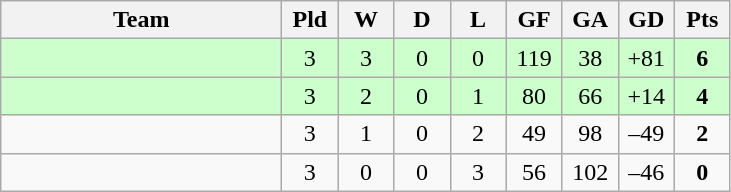<table class="wikitable" style="text-align: center;">
<tr>
<th width="180">Team</th>
<th width="30">Pld</th>
<th width="30">W</th>
<th width="30">D</th>
<th width="30">L</th>
<th width="30">GF</th>
<th width="30">GA</th>
<th width="30">GD</th>
<th width="30">Pts</th>
</tr>
<tr bgcolor=#CCFFCC>
<td align="left"></td>
<td>3</td>
<td>3</td>
<td>0</td>
<td>0</td>
<td>119</td>
<td>38</td>
<td>+81</td>
<td><strong>6</strong></td>
</tr>
<tr bgcolor=#CCFFCC>
<td align="left"></td>
<td>3</td>
<td>2</td>
<td>0</td>
<td>1</td>
<td>80</td>
<td>66</td>
<td>+14</td>
<td><strong>4</strong></td>
</tr>
<tr>
<td align="left"></td>
<td>3</td>
<td>1</td>
<td>0</td>
<td>2</td>
<td>49</td>
<td>98</td>
<td>–49</td>
<td><strong>2</strong></td>
</tr>
<tr>
<td align="left"></td>
<td>3</td>
<td>0</td>
<td>0</td>
<td>3</td>
<td>56</td>
<td>102</td>
<td>–46</td>
<td><strong>0</strong></td>
</tr>
</table>
